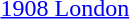<table>
<tr>
<td><a href='#'>1908 London</a><br></td>
<td></td>
<td></td>
<td></td>
</tr>
</table>
